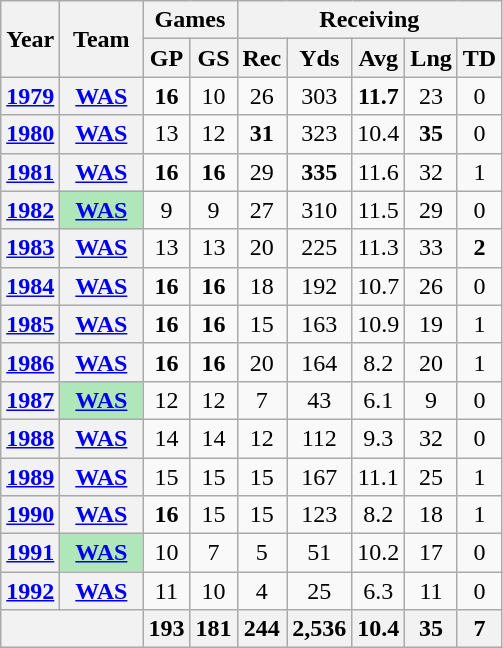<table class="wikitable" style="text-align:center">
<tr>
<th rowspan="2">Year</th>
<th rowspan="2">Team</th>
<th colspan="2">Games</th>
<th colspan="5">Receiving</th>
</tr>
<tr>
<th>GP</th>
<th>GS</th>
<th>Rec</th>
<th>Yds</th>
<th>Avg</th>
<th>Lng</th>
<th>TD</th>
</tr>
<tr>
<th><a href='#'>1979</a></th>
<th><a href='#'>WAS</a></th>
<td><strong>16</strong></td>
<td>10</td>
<td>26</td>
<td>303</td>
<td><strong>11.7</strong></td>
<td>23</td>
<td>0</td>
</tr>
<tr>
<th><a href='#'>1980</a></th>
<th><a href='#'>WAS</a></th>
<td>13</td>
<td>12</td>
<td><strong>31</strong></td>
<td>323</td>
<td>10.4</td>
<td><strong>35</strong></td>
<td>0</td>
</tr>
<tr>
<th><a href='#'>1981</a></th>
<th><a href='#'>WAS</a></th>
<td><strong>16</strong></td>
<td><strong>16</strong></td>
<td>29</td>
<td><strong>335</strong></td>
<td>11.6</td>
<td>32</td>
<td>1</td>
</tr>
<tr>
<th><a href='#'>1982</a></th>
<th style="background:#afe6ba; width:3em;"><a href='#'>WAS</a></th>
<td>9</td>
<td>9</td>
<td>27</td>
<td>310</td>
<td>11.5</td>
<td>29</td>
<td>0</td>
</tr>
<tr>
<th><a href='#'>1983</a></th>
<th><a href='#'>WAS</a></th>
<td>13</td>
<td>13</td>
<td>20</td>
<td>225</td>
<td>11.3</td>
<td>33</td>
<td><strong>2</strong></td>
</tr>
<tr>
<th><a href='#'>1984</a></th>
<th><a href='#'>WAS</a></th>
<td><strong>16</strong></td>
<td><strong>16</strong></td>
<td>18</td>
<td>192</td>
<td>10.7</td>
<td>26</td>
<td>0</td>
</tr>
<tr>
<th><a href='#'>1985</a></th>
<th><a href='#'>WAS</a></th>
<td><strong>16</strong></td>
<td><strong>16</strong></td>
<td>15</td>
<td>163</td>
<td>10.9</td>
<td>19</td>
<td>1</td>
</tr>
<tr>
<th><a href='#'>1986</a></th>
<th><a href='#'>WAS</a></th>
<td><strong>16</strong></td>
<td><strong>16</strong></td>
<td>20</td>
<td>164</td>
<td>8.2</td>
<td>20</td>
<td>1</td>
</tr>
<tr>
<th><a href='#'>1987</a></th>
<th style="background:#afe6ba; width:3em;"><a href='#'>WAS</a></th>
<td>12</td>
<td>12</td>
<td>7</td>
<td>43</td>
<td>6.1</td>
<td>9</td>
<td>0</td>
</tr>
<tr>
<th><a href='#'>1988</a></th>
<th><a href='#'>WAS</a></th>
<td>14</td>
<td>14</td>
<td>12</td>
<td>112</td>
<td>9.3</td>
<td>32</td>
<td>0</td>
</tr>
<tr>
<th><a href='#'>1989</a></th>
<th><a href='#'>WAS</a></th>
<td>15</td>
<td>15</td>
<td>15</td>
<td>167</td>
<td>11.1</td>
<td>25</td>
<td>1</td>
</tr>
<tr>
<th><a href='#'>1990</a></th>
<th><a href='#'>WAS</a></th>
<td><strong>16</strong></td>
<td>15</td>
<td>15</td>
<td>123</td>
<td>8.2</td>
<td>18</td>
<td>1</td>
</tr>
<tr>
<th><a href='#'>1991</a></th>
<th style="background:#afe6ba; width:3em;"><a href='#'>WAS</a></th>
<td>10</td>
<td>7</td>
<td>5</td>
<td>51</td>
<td>10.2</td>
<td>17</td>
<td>0</td>
</tr>
<tr>
<th><a href='#'>1992</a></th>
<th><a href='#'>WAS</a></th>
<td>11</td>
<td>10</td>
<td>4</td>
<td>25</td>
<td>6.3</td>
<td>11</td>
<td>0</td>
</tr>
<tr>
<th colspan="2"></th>
<th>193</th>
<th>181</th>
<th>244</th>
<th>2,536</th>
<th>10.4</th>
<th>35</th>
<th>7</th>
</tr>
</table>
